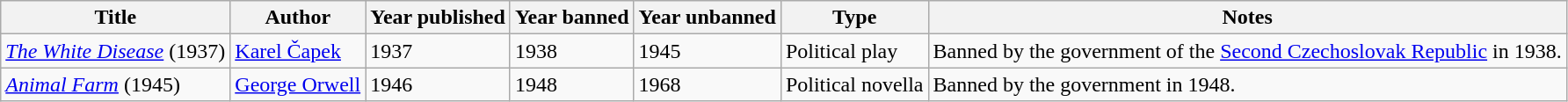<table class="wikitable sortable">
<tr>
<th>Title</th>
<th>Author</th>
<th>Year published</th>
<th>Year banned</th>
<th>Year unbanned</th>
<th>Type</th>
<th class="unsortable">Notes</th>
</tr>
<tr>
<td><em><a href='#'>The White Disease</a></em> (1937)</td>
<td><a href='#'>Karel Čapek</a></td>
<td>1937</td>
<td>1938</td>
<td>1945</td>
<td>Political play</td>
<td>Banned by the government of the <a href='#'>Second Czechoslovak Republic</a> in 1938.</td>
</tr>
<tr>
<td><em><a href='#'>Animal Farm</a></em> (1945)</td>
<td><a href='#'>George Orwell</a></td>
<td>1946</td>
<td>1948</td>
<td>1968</td>
<td>Political novella</td>
<td>Banned by the government in 1948.</td>
</tr>
</table>
